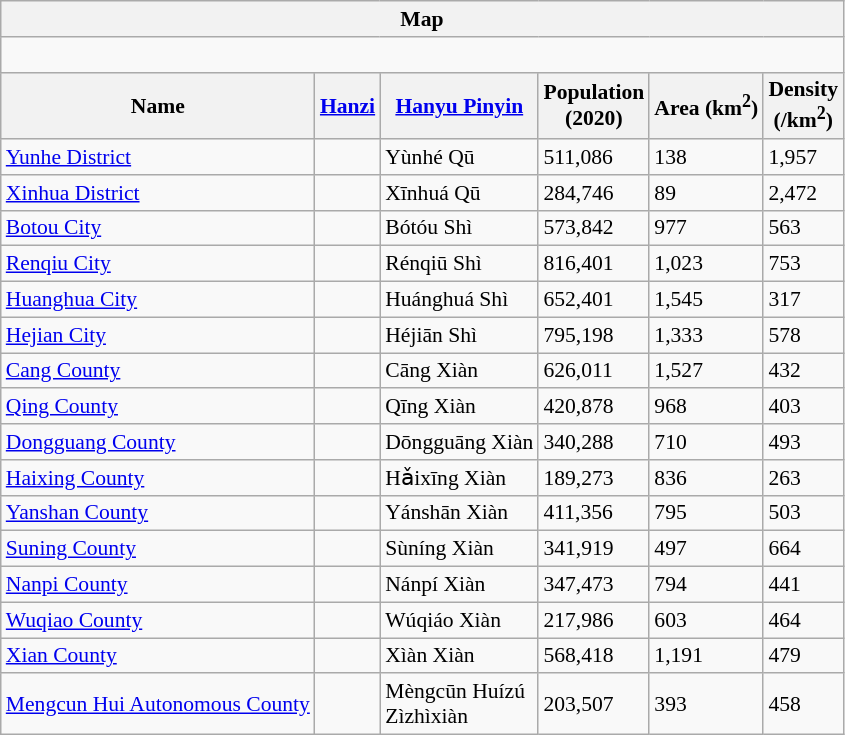<table class="wikitable"  style="font-size:90%;" align=center>
<tr>
<th colspan="7" align="center">Map</th>
</tr>
<tr>
<td colspan="7" align="center"><div><br> 



















</div></td>
</tr>
<tr>
<th>Name</th>
<th><a href='#'>Hanzi</a></th>
<th><a href='#'>Hanyu Pinyin</a></th>
<th>Population<br>(2020)</th>
<th>Area (km<sup>2</sup>)</th>
<th>Density<br>(/km<sup>2</sup>)</th>
</tr>
<tr>
<td><a href='#'>Yunhe District</a></td>
<td></td>
<td>Yùnhé Qū</td>
<td>511,086</td>
<td>138</td>
<td>1,957</td>
</tr>
<tr>
<td><a href='#'>Xinhua District</a></td>
<td></td>
<td>Xīnhuá Qū</td>
<td>284,746</td>
<td>89</td>
<td>2,472</td>
</tr>
<tr>
<td><a href='#'>Botou City</a></td>
<td></td>
<td>Bótóu Shì</td>
<td>573,842</td>
<td>977</td>
<td>563</td>
</tr>
<tr>
<td><a href='#'>Renqiu City</a></td>
<td></td>
<td>Rénqiū Shì</td>
<td>816,401</td>
<td>1,023</td>
<td>753</td>
</tr>
<tr>
<td><a href='#'>Huanghua City</a></td>
<td></td>
<td>Huánghuá Shì</td>
<td>652,401</td>
<td>1,545</td>
<td>317</td>
</tr>
<tr>
<td><a href='#'>Hejian City</a></td>
<td></td>
<td>Héjiān Shì</td>
<td>795,198</td>
<td>1,333</td>
<td>578</td>
</tr>
<tr>
<td><a href='#'>Cang County</a></td>
<td></td>
<td>Cāng Xiàn</td>
<td>626,011</td>
<td>1,527</td>
<td>432</td>
</tr>
<tr>
<td><a href='#'>Qing County</a></td>
<td></td>
<td>Qīng Xiàn</td>
<td>420,878</td>
<td>968</td>
<td>403</td>
</tr>
<tr>
<td><a href='#'>Dongguang County</a></td>
<td></td>
<td>Dōngguāng Xiàn</td>
<td>340,288</td>
<td>710</td>
<td>493</td>
</tr>
<tr>
<td><a href='#'>Haixing County</a></td>
<td></td>
<td>Hǎixīng Xiàn</td>
<td>189,273</td>
<td>836</td>
<td>263</td>
</tr>
<tr>
<td><a href='#'>Yanshan County</a></td>
<td></td>
<td>Yánshān Xiàn</td>
<td>411,356</td>
<td>795</td>
<td>503</td>
</tr>
<tr>
<td><a href='#'>Suning County</a></td>
<td></td>
<td>Sùníng Xiàn</td>
<td>341,919</td>
<td>497</td>
<td>664</td>
</tr>
<tr>
<td><a href='#'>Nanpi County</a></td>
<td></td>
<td>Nánpí Xiàn</td>
<td>347,473</td>
<td>794</td>
<td>441</td>
</tr>
<tr>
<td><a href='#'>Wuqiao County</a></td>
<td></td>
<td>Wúqiáo Xiàn</td>
<td>217,986</td>
<td>603</td>
<td>464</td>
</tr>
<tr>
<td><a href='#'>Xian County</a></td>
<td></td>
<td>Xìàn Xiàn</td>
<td>568,418</td>
<td>1,191</td>
<td>479</td>
</tr>
<tr>
<td><a href='#'>Mengcun Hui Autonomous County</a></td>
<td></td>
<td>Mèngcūn Huízú<br>Zìzhìxiàn</td>
<td>203,507</td>
<td>393</td>
<td>458</td>
</tr>
</table>
